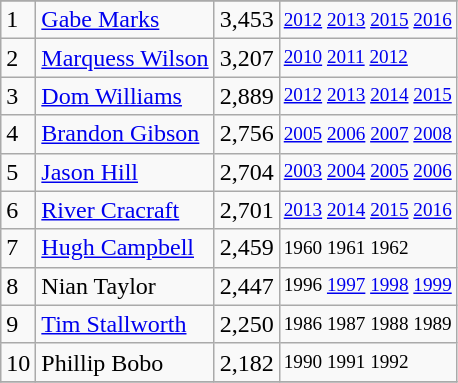<table class="wikitable">
<tr>
</tr>
<tr>
<td>1</td>
<td><a href='#'>Gabe Marks</a></td>
<td>3,453</td>
<td style="font-size:80%;"><a href='#'>2012</a> <a href='#'>2013</a> <a href='#'>2015</a> <a href='#'>2016</a></td>
</tr>
<tr>
<td>2</td>
<td><a href='#'>Marquess Wilson</a></td>
<td>3,207</td>
<td style="font-size:80%;"><a href='#'>2010</a> <a href='#'>2011</a> <a href='#'>2012</a></td>
</tr>
<tr>
<td>3</td>
<td><a href='#'>Dom Williams</a></td>
<td>2,889</td>
<td style="font-size:80%;"><a href='#'>2012</a> <a href='#'>2013</a> <a href='#'>2014</a> <a href='#'>2015</a></td>
</tr>
<tr>
<td>4</td>
<td><a href='#'>Brandon Gibson</a></td>
<td>2,756</td>
<td style="font-size:80%;"><a href='#'>2005</a> <a href='#'>2006</a> <a href='#'>2007</a> <a href='#'>2008</a></td>
</tr>
<tr>
<td>5</td>
<td><a href='#'>Jason Hill</a></td>
<td>2,704</td>
<td style="font-size:80%;"><a href='#'>2003</a> <a href='#'>2004</a> <a href='#'>2005</a> <a href='#'>2006</a></td>
</tr>
<tr>
<td>6</td>
<td><a href='#'>River Cracraft</a></td>
<td>2,701</td>
<td style="font-size:80%;"><a href='#'>2013</a> <a href='#'>2014</a> <a href='#'>2015</a> <a href='#'>2016</a></td>
</tr>
<tr>
<td>7</td>
<td><a href='#'>Hugh Campbell</a></td>
<td>2,459</td>
<td style="font-size:80%;">1960 1961 1962</td>
</tr>
<tr>
<td>8</td>
<td>Nian Taylor</td>
<td>2,447</td>
<td style="font-size:80%;">1996 <a href='#'>1997</a> <a href='#'>1998</a> <a href='#'>1999</a></td>
</tr>
<tr>
<td>9</td>
<td><a href='#'>Tim Stallworth</a></td>
<td>2,250</td>
<td style="font-size:80%;">1986 1987 1988 1989</td>
</tr>
<tr>
<td>10</td>
<td>Phillip Bobo</td>
<td>2,182</td>
<td style="font-size:80%;">1990 1991 1992</td>
</tr>
<tr>
</tr>
</table>
